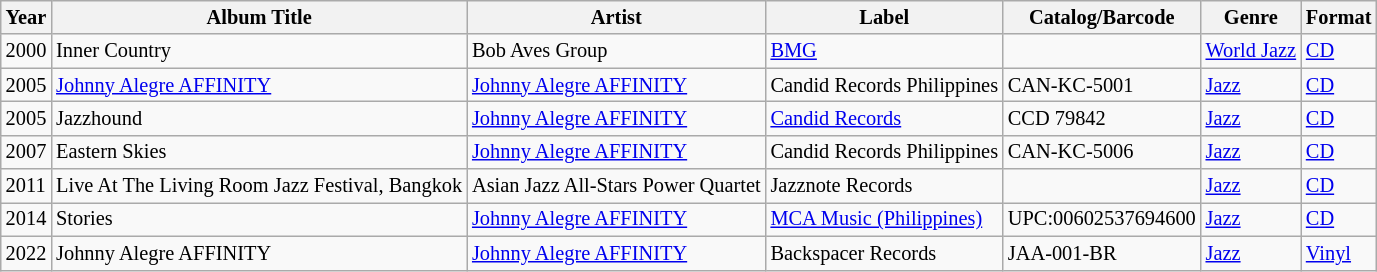<table class="wikitable sortable mw-collapsible mw-collapsed" style="font-size:85%;">
<tr>
<th>Year</th>
<th>Album Title</th>
<th>Artist</th>
<th>Label</th>
<th>Catalog/Barcode</th>
<th>Genre</th>
<th>Format</th>
</tr>
<tr>
<td>2000</td>
<td>Inner Country</td>
<td>Bob Aves Group</td>
<td><a href='#'>BMG</a></td>
<td></td>
<td><a href='#'>World Jazz</a></td>
<td><a href='#'>CD</a></td>
</tr>
<tr>
<td>2005</td>
<td><a href='#'>Johnny Alegre AFFINITY</a></td>
<td><a href='#'>Johnny Alegre AFFINITY</a></td>
<td>Candid Records Philippines</td>
<td>CAN-KC-5001</td>
<td><a href='#'>Jazz</a></td>
<td><a href='#'>CD</a></td>
</tr>
<tr>
<td>2005</td>
<td>Jazzhound</td>
<td><a href='#'>Johnny Alegre AFFINITY</a></td>
<td><a href='#'>Candid Records</a></td>
<td>CCD 79842</td>
<td><a href='#'>Jazz</a></td>
<td><a href='#'>CD</a></td>
</tr>
<tr>
<td>2007</td>
<td>Eastern Skies</td>
<td><a href='#'>Johnny Alegre AFFINITY</a></td>
<td>Candid Records Philippines</td>
<td>CAN-KC-5006</td>
<td><a href='#'>Jazz</a></td>
<td><a href='#'>CD</a></td>
</tr>
<tr>
<td>2011</td>
<td>Live At The Living Room Jazz Festival, Bangkok</td>
<td>Asian Jazz All-Stars Power Quartet</td>
<td>Jazznote Records</td>
<td></td>
<td><a href='#'>Jazz</a></td>
<td><a href='#'>CD</a></td>
</tr>
<tr>
<td>2014</td>
<td>Stories</td>
<td><a href='#'>Johnny Alegre AFFINITY</a></td>
<td><a href='#'>MCA Music (Philippines)</a></td>
<td>UPC:00602537694600</td>
<td><a href='#'>Jazz</a></td>
<td><a href='#'>CD</a></td>
</tr>
<tr>
<td>2022</td>
<td>Johnny Alegre AFFINITY</td>
<td><a href='#'>Johnny Alegre AFFINITY</a></td>
<td>Backspacer Records</td>
<td>JAA-001-BR</td>
<td><a href='#'>Jazz</a></td>
<td><a href='#'>Vinyl</a></td>
</tr>
</table>
